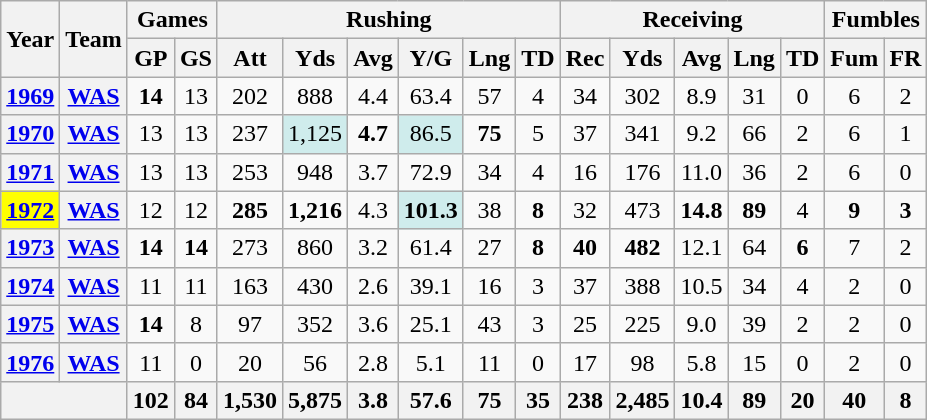<table class= "wikitable" style="text-align:center;">
<tr>
<th rowspan="2">Year</th>
<th rowspan="2">Team</th>
<th colspan="2">Games</th>
<th colspan="6">Rushing</th>
<th colspan="5">Receiving</th>
<th colspan="2">Fumbles</th>
</tr>
<tr>
<th>GP</th>
<th>GS</th>
<th>Att</th>
<th>Yds</th>
<th>Avg</th>
<th>Y/G</th>
<th>Lng</th>
<th>TD</th>
<th>Rec</th>
<th>Yds</th>
<th>Avg</th>
<th>Lng</th>
<th>TD</th>
<th>Fum</th>
<th>FR</th>
</tr>
<tr>
<th><a href='#'>1969</a></th>
<th><a href='#'>WAS</a></th>
<td><strong>14</strong></td>
<td>13</td>
<td>202</td>
<td>888</td>
<td>4.4</td>
<td>63.4</td>
<td>57</td>
<td>4</td>
<td>34</td>
<td>302</td>
<td>8.9</td>
<td>31</td>
<td>0</td>
<td>6</td>
<td>2</td>
</tr>
<tr>
<th><a href='#'>1970</a></th>
<th><a href='#'>WAS</a></th>
<td>13</td>
<td>13</td>
<td>237</td>
<td style="background:#cfecec;">1,125</td>
<td><strong>4.7</strong></td>
<td style="background:#cfecec;">86.5</td>
<td><strong>75</strong></td>
<td>5</td>
<td>37</td>
<td>341</td>
<td>9.2</td>
<td>66</td>
<td>2</td>
<td>6</td>
<td>1</td>
</tr>
<tr>
<th><a href='#'>1971</a></th>
<th><a href='#'>WAS</a></th>
<td>13</td>
<td>13</td>
<td>253</td>
<td>948</td>
<td>3.7</td>
<td>72.9</td>
<td>34</td>
<td>4</td>
<td>16</td>
<td>176</td>
<td>11.0</td>
<td>36</td>
<td>2</td>
<td>6</td>
<td>0</td>
</tr>
<tr>
<th style="background:#ffff00;"><a href='#'>1972</a></th>
<th><a href='#'>WAS</a></th>
<td>12</td>
<td>12</td>
<td><strong>285</strong></td>
<td><strong>1,216</strong></td>
<td>4.3</td>
<td style="background:#cfecec;"><strong>101.3</strong></td>
<td>38</td>
<td><strong>8</strong></td>
<td>32</td>
<td>473</td>
<td><strong>14.8</strong></td>
<td><strong>89</strong></td>
<td>4</td>
<td><strong>9</strong></td>
<td><strong>3</strong></td>
</tr>
<tr>
<th><a href='#'>1973</a></th>
<th><a href='#'>WAS</a></th>
<td><strong>14</strong></td>
<td><strong>14</strong></td>
<td>273</td>
<td>860</td>
<td>3.2</td>
<td>61.4</td>
<td>27</td>
<td><strong>8</strong></td>
<td><strong>40</strong></td>
<td><strong>482</strong></td>
<td>12.1</td>
<td>64</td>
<td><strong>6</strong></td>
<td>7</td>
<td>2</td>
</tr>
<tr>
<th><a href='#'>1974</a></th>
<th><a href='#'>WAS</a></th>
<td>11</td>
<td>11</td>
<td>163</td>
<td>430</td>
<td>2.6</td>
<td>39.1</td>
<td>16</td>
<td>3</td>
<td>37</td>
<td>388</td>
<td>10.5</td>
<td>34</td>
<td>4</td>
<td>2</td>
<td>0</td>
</tr>
<tr>
<th><a href='#'>1975</a></th>
<th><a href='#'>WAS</a></th>
<td><strong>14</strong></td>
<td>8</td>
<td>97</td>
<td>352</td>
<td>3.6</td>
<td>25.1</td>
<td>43</td>
<td>3</td>
<td>25</td>
<td>225</td>
<td>9.0</td>
<td>39</td>
<td>2</td>
<td>2</td>
<td>0</td>
</tr>
<tr>
<th><a href='#'>1976</a></th>
<th><a href='#'>WAS</a></th>
<td>11</td>
<td>0</td>
<td>20</td>
<td>56</td>
<td>2.8</td>
<td>5.1</td>
<td>11</td>
<td>0</td>
<td>17</td>
<td>98</td>
<td>5.8</td>
<td>15</td>
<td>0</td>
<td>2</td>
<td>0</td>
</tr>
<tr>
<th colspan="2"></th>
<th>102</th>
<th>84</th>
<th>1,530</th>
<th>5,875</th>
<th>3.8</th>
<th>57.6</th>
<th>75</th>
<th>35</th>
<th>238</th>
<th>2,485</th>
<th>10.4</th>
<th>89</th>
<th>20</th>
<th>40</th>
<th>8</th>
</tr>
</table>
